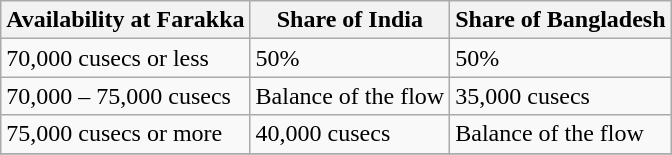<table class="wikitable sortable">
<tr>
<th>Availability at Farakka</th>
<th>Share of India</th>
<th>Share of Bangladesh</th>
</tr>
<tr>
<td>70,000 cusecs or less</td>
<td>50%</td>
<td>50%</td>
</tr>
<tr>
<td>70,000 – 75,000 cusecs</td>
<td>Balance of the flow</td>
<td>35,000 cusecs</td>
</tr>
<tr>
<td>75,000 cusecs or more</td>
<td>40,000 cusecs</td>
<td>Balance of the flow</td>
</tr>
<tr>
</tr>
</table>
